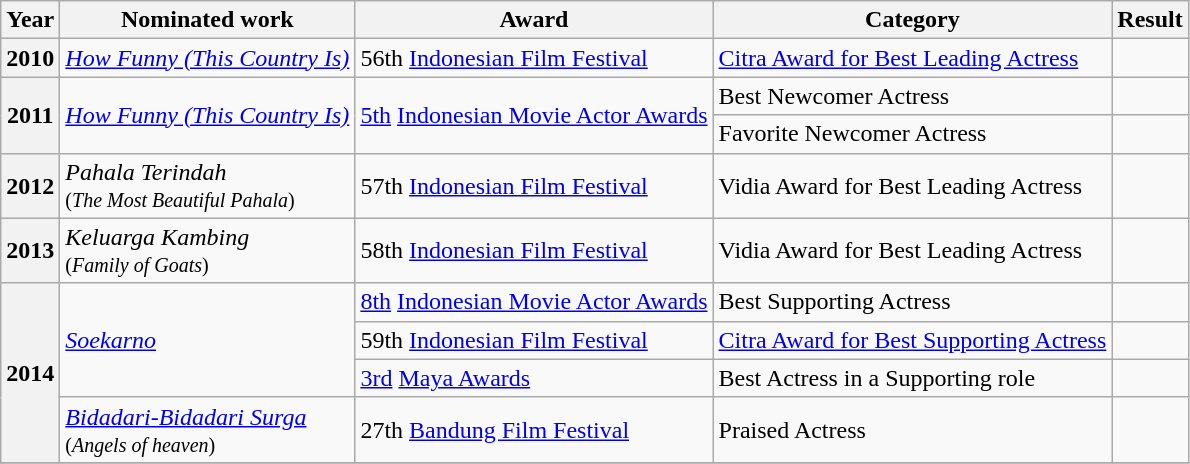<table class="wikitable sortable">
<tr>
<th>Year</th>
<th>Nominated work</th>
<th>Award</th>
<th>Category</th>
<th>Result</th>
</tr>
<tr>
<th>2010</th>
<td><em><a href='#'>How Funny (This Country Is)</a></em></td>
<td>56th <a href='#'>Indonesian Film Festival</a></td>
<td><a href='#'>Citra Award for Best Leading Actress</a></td>
<td></td>
</tr>
<tr>
<th rowspan=2>2011</th>
<td rowspan=2><em><a href='#'>How Funny (This Country Is)</a></em></td>
<td rowspan=2><a href='#'>5th</a> <a href='#'>Indonesian Movie Actor Awards</a></td>
<td>Best Newcomer Actress</td>
<td></td>
</tr>
<tr>
<td>Favorite Newcomer Actress</td>
<td></td>
</tr>
<tr>
<th>2012</th>
<td><em>Pahala Terindah</em> <br><small>(<em>The Most Beautiful Pahala</em>)</small></td>
<td>57th <a href='#'>Indonesian Film Festival</a></td>
<td>Vidia Award for Best Leading Actress</td>
<td></td>
</tr>
<tr>
<th>2013</th>
<td><em>Keluarga Kambing</em> <br><small>(<em>Family of Goats</em>)</small></td>
<td>58th <a href='#'>Indonesian Film Festival</a></td>
<td>Vidia Award for Best Leading Actress</td>
<td></td>
</tr>
<tr>
<th rowspan=4>2014</th>
<td rowspan=3><em><a href='#'>Soekarno</a></em></td>
<td><a href='#'>8th</a> <a href='#'>Indonesian Movie Actor Awards</a></td>
<td>Best Supporting Actress</td>
<td></td>
</tr>
<tr>
<td>59th <a href='#'>Indonesian Film Festival</a></td>
<td><a href='#'>Citra Award for Best Supporting Actress</a></td>
<td></td>
</tr>
<tr>
<td><a href='#'>3rd</a> <a href='#'>Maya Awards</a></td>
<td>Best Actress in a Supporting role</td>
<td></td>
</tr>
<tr>
<td><em><a href='#'>Bidadari-Bidadari Surga</a></em> <br><small>(<em>Angels of heaven</em>)</small></td>
<td>27th <a href='#'>Bandung Film Festival</a></td>
<td>Praised Actress</td>
<td></td>
</tr>
<tr>
</tr>
</table>
